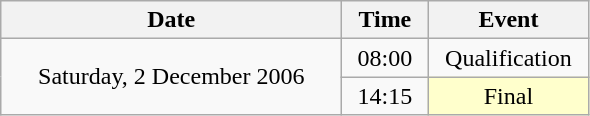<table class = "wikitable" style="text-align:center;">
<tr>
<th width=220>Date</th>
<th width=50>Time</th>
<th width=100>Event</th>
</tr>
<tr>
<td rowspan=2>Saturday, 2 December 2006</td>
<td>08:00</td>
<td>Qualification</td>
</tr>
<tr>
<td>14:15</td>
<td bgcolor=ffffcc>Final</td>
</tr>
</table>
